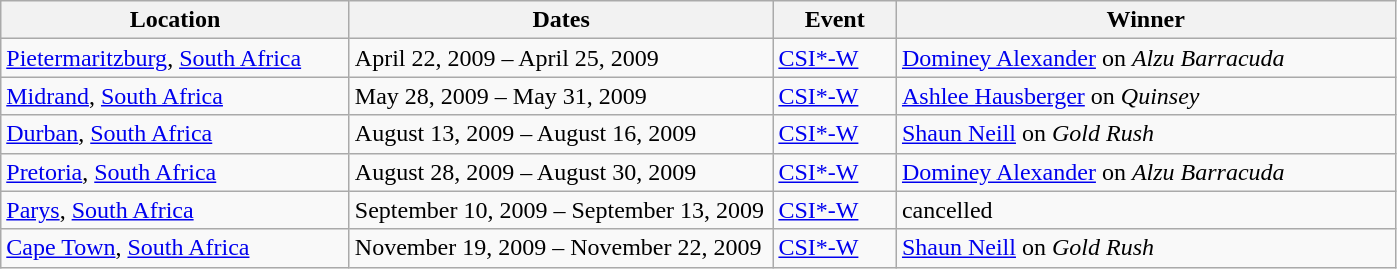<table class="wikitable">
<tr>
<th width=225>Location</th>
<th width=275>Dates</th>
<th width=75>Event</th>
<th width=325>Winner</th>
</tr>
<tr>
<td> <a href='#'>Pietermaritzburg</a>, <a href='#'>South Africa</a></td>
<td>April 22, 2009 – April 25, 2009</td>
<td><a href='#'>CSI*-W</a></td>
<td> <a href='#'>Dominey Alexander</a> on <em>Alzu Barracuda</em></td>
</tr>
<tr>
<td> <a href='#'>Midrand</a>, <a href='#'>South Africa</a></td>
<td>May 28, 2009 – May 31, 2009</td>
<td><a href='#'>CSI*-W</a></td>
<td> <a href='#'>Ashlee Hausberger</a> on <em>Quinsey</em></td>
</tr>
<tr>
<td> <a href='#'>Durban</a>, <a href='#'>South Africa</a></td>
<td>August 13, 2009 – August 16, 2009</td>
<td><a href='#'>CSI*-W</a></td>
<td> <a href='#'>Shaun Neill</a> on <em>Gold Rush</em></td>
</tr>
<tr>
<td> <a href='#'>Pretoria</a>, <a href='#'>South Africa</a></td>
<td>August 28, 2009 – August 30, 2009</td>
<td><a href='#'>CSI*-W</a></td>
<td> <a href='#'>Dominey Alexander</a> on <em>Alzu Barracuda</em></td>
</tr>
<tr>
<td> <a href='#'>Parys</a>, <a href='#'>South Africa</a></td>
<td>September 10, 2009 – September 13, 2009</td>
<td><a href='#'>CSI*-W</a></td>
<td>cancelled</td>
</tr>
<tr>
<td> <a href='#'>Cape Town</a>, <a href='#'>South Africa</a></td>
<td>November 19, 2009 – November 22, 2009</td>
<td><a href='#'>CSI*-W</a></td>
<td> <a href='#'>Shaun Neill</a> on <em>Gold Rush</em></td>
</tr>
</table>
